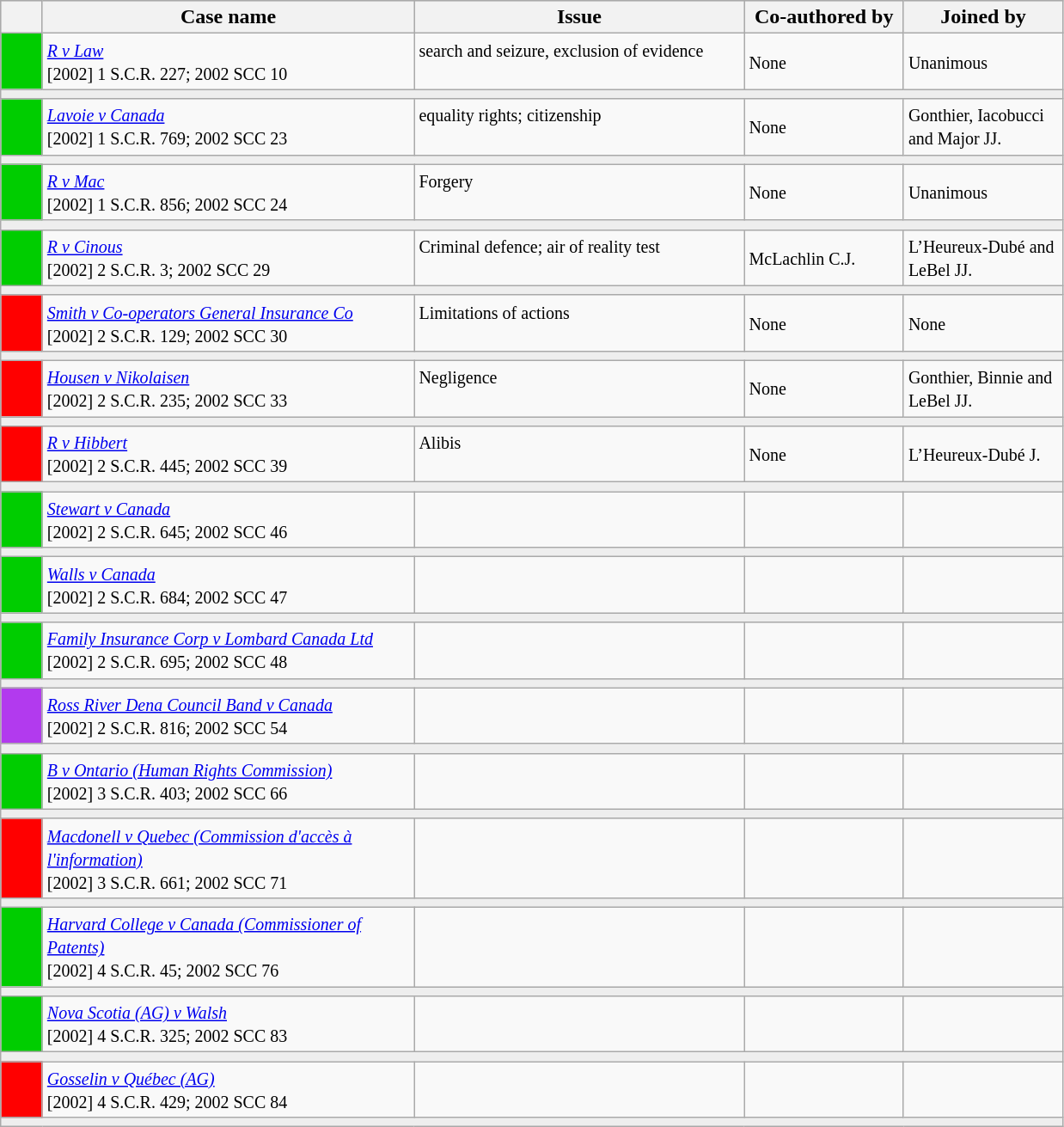<table class="wikitable" width=825>
<tr bgcolor="#CCCCCC">
<th width=25px></th>
<th width=35%>Case name</th>
<th>Issue</th>
<th width=15%>Co-authored by</th>
<th width=15%>Joined by</th>
</tr>
<tr>
<td bgcolor="00cd00"></td>
<td align=left valign=top><small><em><a href='#'>R v Law</a></em><br> [2002] 1 S.C.R. 227; 2002 SCC 10 </small></td>
<td valign=top><small>search and seizure, exclusion of evidence</small></td>
<td><small> None</small></td>
<td><small> Unanimous</small></td>
</tr>
<tr>
<td bgcolor=#EEEEEE colspan=5 valign=top><small></small></td>
</tr>
<tr>
<td bgcolor="00cd00"></td>
<td align=left valign=top><small><em><a href='#'>Lavoie v Canada</a></em><br> [2002] 1 S.C.R. 769; 2002 SCC 23 </small></td>
<td valign=top><small>equality rights; citizenship</small></td>
<td><small> None</small></td>
<td><small> Gonthier, Iacobucci and Major JJ.</small></td>
</tr>
<tr>
<td bgcolor=#EEEEEE colspan=5 valign=top><small></small></td>
</tr>
<tr>
<td bgcolor="00cd00"></td>
<td align=left valign=top><small><em><a href='#'>R v Mac</a></em><br> [2002] 1 S.C.R. 856; 2002 SCC 24 </small></td>
<td valign=top><small>Forgery</small></td>
<td><small> None</small></td>
<td><small> Unanimous</small></td>
</tr>
<tr>
<td bgcolor=#EEEEEE colspan=5 valign=top><small></small></td>
</tr>
<tr>
<td bgcolor="00cd00"></td>
<td align=left valign=top><small><em><a href='#'>R v Cinous</a></em><br> [2002] 2 S.C.R. 3; 2002 SCC 29 </small></td>
<td valign=top><small>Criminal defence; air of reality test</small></td>
<td><small> McLachlin C.J.</small></td>
<td><small> L’Heureux-Dubé and LeBel JJ.</small></td>
</tr>
<tr>
<td bgcolor=#EEEEEE colspan=5 valign=top><small></small></td>
</tr>
<tr>
<td bgcolor="red"></td>
<td align=left valign=top><small><em><a href='#'>Smith v Co-operators General Insurance Co</a></em><br> [2002] 2 S.C.R. 129; 2002 SCC 30 </small></td>
<td valign=top><small>Limitations of actions</small></td>
<td><small> None</small></td>
<td><small> None</small></td>
</tr>
<tr>
<td bgcolor=#EEEEEE colspan=5 valign=top><small></small></td>
</tr>
<tr>
<td bgcolor="red"></td>
<td align=left valign=top><small><em><a href='#'>Housen v Nikolaisen</a></em><br> [2002] 2 S.C.R. 235; 2002 SCC 33 </small></td>
<td valign=top><small>Negligence</small></td>
<td><small> None</small></td>
<td><small> Gonthier, Binnie and LeBel JJ.</small></td>
</tr>
<tr>
<td bgcolor=#EEEEEE colspan=5 valign=top><small></small></td>
</tr>
<tr>
<td bgcolor="red"></td>
<td align=left valign=top><small><em><a href='#'>R v Hibbert</a></em><br> [2002] 2 S.C.R. 445; 2002 SCC 39 </small></td>
<td valign=top><small>Alibis</small></td>
<td><small> None</small></td>
<td><small> L’Heureux-Dubé J.</small></td>
</tr>
<tr>
<td bgcolor=#EEEEEE colspan=5 valign=top><small></small></td>
</tr>
<tr>
<td bgcolor="00cd00"></td>
<td align=left valign=top><small><em><a href='#'>Stewart v Canada</a></em><br> [2002] 2 S.C.R. 645; 2002 SCC 46 </small></td>
<td valign=top><small></small></td>
<td><small></small></td>
<td><small></small></td>
</tr>
<tr>
<td bgcolor=#EEEEEE colspan=5 valign=top><small></small></td>
</tr>
<tr>
<td bgcolor="00cd00"></td>
<td align=left valign=top><small><em><a href='#'>Walls v Canada</a></em><br> [2002] 2 S.C.R. 684; 2002 SCC 47 </small></td>
<td valign=top><small></small></td>
<td><small></small></td>
<td><small></small></td>
</tr>
<tr>
<td bgcolor=#EEEEEE colspan=5 valign=top><small></small></td>
</tr>
<tr>
<td bgcolor="00cd00"></td>
<td align=left valign=top><small><em><a href='#'>Family Insurance Corp v Lombard Canada Ltd</a></em><br> [2002] 2 S.C.R. 695; 2002 SCC 48 </small></td>
<td valign=top><small></small></td>
<td><small></small></td>
<td><small></small></td>
</tr>
<tr>
<td bgcolor=#EEEEEE colspan=5 valign=top><small></small></td>
</tr>
<tr>
<td bgcolor="B23AEE"></td>
<td align=left valign=top><small><em><a href='#'>Ross River Dena Council Band v Canada</a></em><br> [2002] 2 S.C.R. 816; 2002 SCC 54 </small></td>
<td valign=top><small></small></td>
<td><small></small></td>
<td><small></small></td>
</tr>
<tr>
<td bgcolor=#EEEEEE colspan=5 valign=top><small></small></td>
</tr>
<tr>
<td bgcolor="00cd00"></td>
<td align=left valign=top><small><em><a href='#'>B v Ontario (Human Rights Commission)</a></em><br> [2002] 3 S.C.R. 403; 2002 SCC 66 </small></td>
<td valign=top><small></small></td>
<td><small></small></td>
<td><small></small></td>
</tr>
<tr>
<td bgcolor=#EEEEEE colspan=5 valign=top><small></small></td>
</tr>
<tr>
<td bgcolor="red"></td>
<td align=left valign=top><small><em><a href='#'>Macdonell v Quebec (Commission d'accès à l'information)</a></em><br> [2002] 3 S.C.R. 661; 2002 SCC 71 </small></td>
<td valign=top><small></small></td>
<td><small></small></td>
<td><small></small></td>
</tr>
<tr>
<td bgcolor=#EEEEEE colspan=5 valign=top><small></small></td>
</tr>
<tr>
<td bgcolor="00cd00"></td>
<td align=left valign=top><small><em><a href='#'>Harvard College v Canada (Commissioner of Patents)</a></em><br> [2002] 4 S.C.R. 45; 2002 SCC 76 </small></td>
<td valign=top><small></small></td>
<td><small></small></td>
<td><small></small></td>
</tr>
<tr>
<td bgcolor=#EEEEEE colspan=5 valign=top><small></small></td>
</tr>
<tr>
<td bgcolor="00cd00"></td>
<td align=left valign=top><small><em><a href='#'>Nova Scotia (AG) v Walsh</a></em><br> [2002] 4 S.C.R. 325; 2002 SCC 83 </small></td>
<td valign=top><small></small></td>
<td><small></small></td>
<td><small></small></td>
</tr>
<tr>
<td bgcolor=#EEEEEE colspan=5 valign=top><small></small></td>
</tr>
<tr>
<td bgcolor="red"></td>
<td align=left valign=top><small><em><a href='#'>Gosselin v Québec (AG)</a></em><br> [2002] 4 S.C.R. 429; 2002 SCC 84 </small></td>
<td valign=top><small></small></td>
<td><small></small></td>
<td><small></small></td>
</tr>
<tr>
<td bgcolor=#EEEEEE colspan=5 valign=top><small></small></td>
</tr>
</table>
